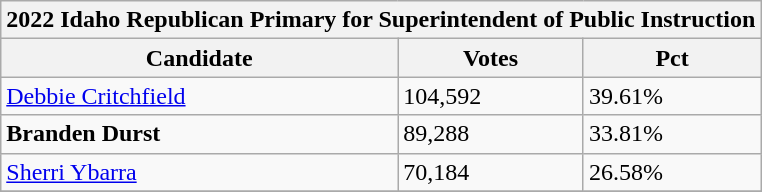<table class="wikitable">
<tr>
<th colspan="3">2022 Idaho Republican Primary for Superintendent of Public Instruction </th>
</tr>
<tr>
<th>Candidate</th>
<th>Votes</th>
<th>Pct</th>
</tr>
<tr>
<td><a href='#'>Debbie Critchfield</a></td>
<td>104,592</td>
<td>39.61%</td>
</tr>
<tr>
<td><strong>Branden Durst</strong></td>
<td>89,288</td>
<td>33.81%</td>
</tr>
<tr>
<td><a href='#'>Sherri Ybarra</a></td>
<td>70,184</td>
<td>26.58%</td>
</tr>
<tr>
</tr>
</table>
